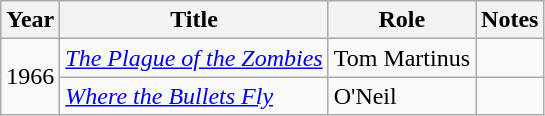<table class="wikitable sortable jquery-tablesorter">
<tr>
<th>Year</th>
<th>Title</th>
<th>Role</th>
<th>Notes</th>
</tr>
<tr>
<td rowspan="2">1966</td>
<td><em><a href='#'>The Plague of the Zombies</a></em></td>
<td>Tom Martinus</td>
<td></td>
</tr>
<tr>
<td><em><a href='#'>Where the Bullets Fly</a></em></td>
<td>O'Neil</td>
<td></td>
</tr>
</table>
